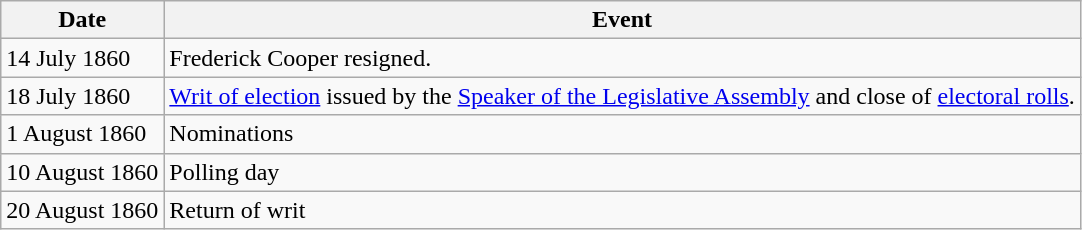<table class="wikitable">
<tr>
<th>Date</th>
<th>Event</th>
</tr>
<tr>
<td>14 July 1860</td>
<td>Frederick Cooper resigned.</td>
</tr>
<tr>
<td>18 July 1860</td>
<td><a href='#'>Writ of election</a> issued by the <a href='#'>Speaker of the Legislative Assembly</a> and close of <a href='#'>electoral rolls</a>.</td>
</tr>
<tr>
<td>1 August 1860</td>
<td>Nominations</td>
</tr>
<tr>
<td>10 August 1860</td>
<td>Polling day</td>
</tr>
<tr>
<td>20 August 1860</td>
<td>Return of writ</td>
</tr>
</table>
